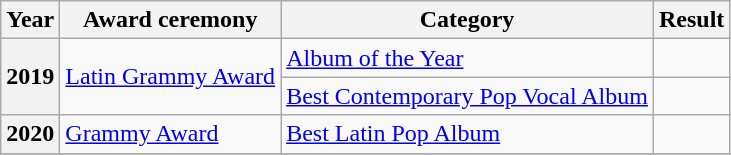<table class="wikitable plainrowheaders">
<tr>
<th scope="col">Year</th>
<th scope="col">Award ceremony</th>
<th scope="col">Category</th>
<th scope="col">Result</th>
</tr>
<tr>
<th scope="row"; rowspan=2>2019</th>
<td rowspan=2><a href='#'>Latin Grammy Award</a></td>
<td><a href='#'>Album of the Year</a></td>
<td></td>
</tr>
<tr>
<td><a href='#'>Best Contemporary Pop Vocal Album</a></td>
<td></td>
</tr>
<tr>
<th scope="row">2020</th>
<td><a href='#'>Grammy Award</a></td>
<td><a href='#'>Best Latin Pop Album</a></td>
<td></td>
</tr>
<tr>
</tr>
</table>
